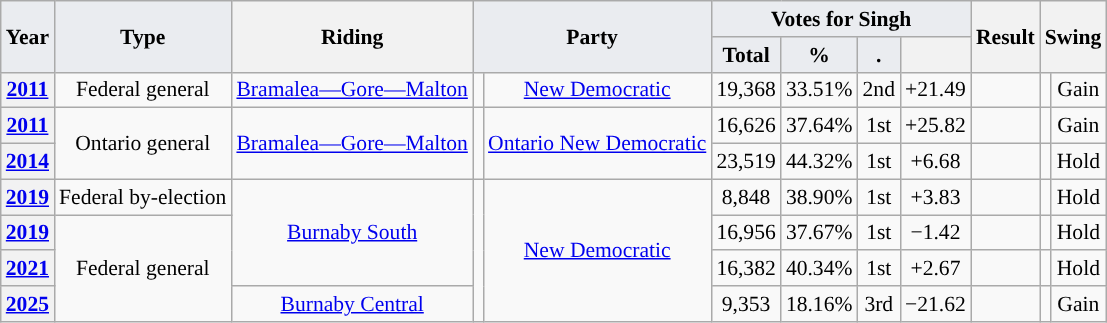<table class="wikitable" style="font-size:90%; text-align:center;">
<tr>
<th rowspan="2" style="background:#eaecf0;">Year</th>
<th rowspan="2" style="background:#eaecf0;">Type</th>
<th rowspan="2">Riding</th>
<th colspan="2" rowspan="2" style="background:#eaecf0;">Party</th>
<th colspan="4" style="background:#eaecf0;">Votes for Singh</th>
<th rowspan="2">Result</th>
<th colspan="2" rowspan="2">Swing</th>
</tr>
<tr>
<th style="background:#eaecf0;">Total</th>
<th style="background:#eaecf0;">%</th>
<th style="background:#eaecf0;">.</th>
<th></th>
</tr>
<tr>
<th><a href='#'>2011</a></th>
<td>Federal general</td>
<td><a href='#'>Bramalea—Gore—Malton</a></td>
<td style="background-color:"></td>
<td><a href='#'>New Democratic</a></td>
<td>19,368</td>
<td>33.51%</td>
<td>2nd</td>
<td>+21.49</td>
<td></td>
<td style="background-color:"></td>
<td>Gain</td>
</tr>
<tr>
<th><a href='#'>2011</a></th>
<td rowspan="2">Ontario general</td>
<td rowspan="2"><a href='#'>Bramalea—Gore—Malton</a></td>
<td rowspan="2" style="background-color:"></td>
<td rowspan="2"><a href='#'>Ontario New Democratic</a></td>
<td>16,626</td>
<td>37.64%</td>
<td>1st</td>
<td>+25.82</td>
<td></td>
<td style="background-color:"></td>
<td>Gain</td>
</tr>
<tr>
<th><a href='#'>2014</a></th>
<td>23,519</td>
<td>44.32%</td>
<td>1st</td>
<td>+6.68</td>
<td></td>
<td style="background-color:"></td>
<td>Hold</td>
</tr>
<tr>
<th><a href='#'>2019</a></th>
<td>Federal by-election</td>
<td rowspan="3"><a href='#'>Burnaby South</a></td>
<td rowspan="4" style="background-color:"></td>
<td rowspan="4"><a href='#'>New Democratic</a></td>
<td>8,848</td>
<td>38.90%</td>
<td>1st</td>
<td>+3.83</td>
<td></td>
<td style="background-color:"></td>
<td>Hold</td>
</tr>
<tr>
<th><a href='#'>2019</a></th>
<td rowspan="3">Federal general</td>
<td>16,956</td>
<td>37.67%</td>
<td>1st</td>
<td>−1.42</td>
<td></td>
<td style="background-color:"></td>
<td>Hold</td>
</tr>
<tr>
<th><a href='#'>2021</a></th>
<td>16,382</td>
<td>40.34%</td>
<td>1st</td>
<td>+2.67</td>
<td></td>
<td style="background-color:"></td>
<td>Hold</td>
</tr>
<tr>
<th><a href='#'>2025</a></th>
<td><a href='#'>Burnaby Central</a></td>
<td>9,353</td>
<td>18.16%</td>
<td>3rd</td>
<td>−21.62</td>
<td></td>
<td style="background-color:"></td>
<td>Gain</td>
</tr>
</table>
